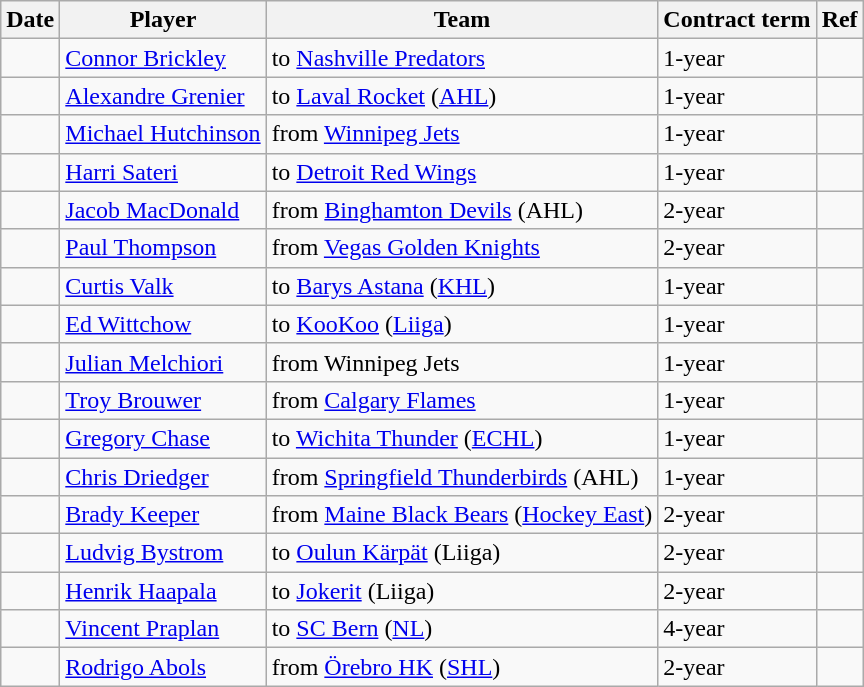<table class="wikitable">
<tr>
<th>Date</th>
<th>Player</th>
<th>Team</th>
<th>Contract term</th>
<th>Ref</th>
</tr>
<tr>
<td></td>
<td><a href='#'>Connor Brickley</a></td>
<td>to <a href='#'>Nashville Predators</a></td>
<td>1-year</td>
<td></td>
</tr>
<tr>
<td></td>
<td><a href='#'>Alexandre Grenier</a></td>
<td>to <a href='#'>Laval Rocket</a> (<a href='#'>AHL</a>)</td>
<td>1-year</td>
<td></td>
</tr>
<tr>
<td></td>
<td><a href='#'>Michael Hutchinson</a></td>
<td>from <a href='#'>Winnipeg Jets</a></td>
<td>1-year</td>
<td></td>
</tr>
<tr>
<td></td>
<td><a href='#'>Harri Sateri</a></td>
<td>to <a href='#'>Detroit Red Wings</a></td>
<td>1-year</td>
<td></td>
</tr>
<tr>
<td></td>
<td><a href='#'>Jacob MacDonald</a></td>
<td>from <a href='#'>Binghamton Devils</a> (AHL)</td>
<td>2-year</td>
<td></td>
</tr>
<tr>
<td></td>
<td><a href='#'>Paul Thompson</a></td>
<td>from <a href='#'>Vegas Golden Knights</a></td>
<td>2-year</td>
<td></td>
</tr>
<tr>
<td></td>
<td><a href='#'>Curtis Valk</a></td>
<td>to <a href='#'>Barys Astana</a> (<a href='#'>KHL</a>)</td>
<td>1-year</td>
<td></td>
</tr>
<tr>
<td></td>
<td><a href='#'>Ed Wittchow</a></td>
<td>to <a href='#'>KooKoo</a> (<a href='#'>Liiga</a>)</td>
<td>1-year</td>
<td></td>
</tr>
<tr>
<td></td>
<td><a href='#'>Julian Melchiori</a></td>
<td>from Winnipeg Jets</td>
<td>1-year</td>
<td></td>
</tr>
<tr>
<td></td>
<td><a href='#'>Troy Brouwer</a></td>
<td>from <a href='#'>Calgary Flames</a></td>
<td>1-year</td>
<td></td>
</tr>
<tr>
<td></td>
<td><a href='#'>Gregory Chase</a></td>
<td>to <a href='#'>Wichita Thunder</a> (<a href='#'>ECHL</a>)</td>
<td>1-year</td>
<td></td>
</tr>
<tr>
<td></td>
<td><a href='#'>Chris Driedger</a></td>
<td>from <a href='#'>Springfield Thunderbirds</a> (AHL)</td>
<td>1-year</td>
<td></td>
</tr>
<tr>
<td></td>
<td><a href='#'>Brady Keeper</a></td>
<td>from <a href='#'>Maine Black Bears</a> (<a href='#'>Hockey East</a>)</td>
<td>2-year</td>
<td></td>
</tr>
<tr>
<td></td>
<td><a href='#'>Ludvig Bystrom</a></td>
<td>to <a href='#'>Oulun Kärpät</a> (Liiga)</td>
<td>2-year</td>
<td></td>
</tr>
<tr>
<td></td>
<td><a href='#'>Henrik Haapala</a></td>
<td>to <a href='#'>Jokerit</a> (Liiga)</td>
<td>2-year</td>
<td></td>
</tr>
<tr>
<td></td>
<td><a href='#'>Vincent Praplan</a></td>
<td>to <a href='#'>SC Bern</a> (<a href='#'>NL</a>)</td>
<td>4-year</td>
<td></td>
</tr>
<tr>
<td></td>
<td><a href='#'>Rodrigo Abols</a></td>
<td>from <a href='#'>Örebro HK</a> (<a href='#'>SHL</a>)</td>
<td>2-year</td>
<td></td>
</tr>
</table>
